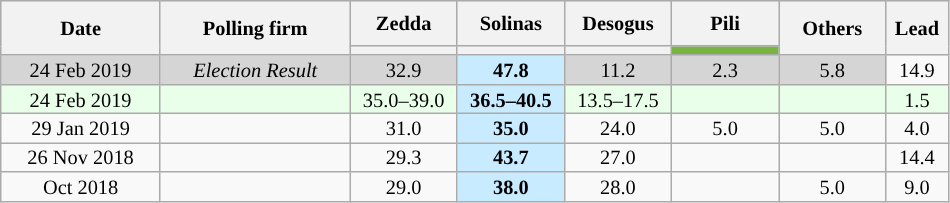<table class=wikitable style="text-align:center;font-size:85%;line-height:13px">
<tr style="height:30px; background-color:#E9E9E9">
<th style="width:100px;" rowspan="2">Date</th>
<th style="width:120px;" rowspan="2">Polling firm</th>
<th style="width:65px;">Zedda</th>
<th style="width:65px;">Solinas</th>
<th style="width:65px;">Desogus</th>
<th style="width:65px;">Pili</th>
<th style="width:65px;" rowspan="2">Others</th>
<th style="width:35px;" rowspan="2">Lead</th>
</tr>
<tr>
<th style="background:"></th>
<th style="background:"></th>
<th style="background:"></th>
<th style="background-color:#79B342"></th>
</tr>
<tr>
<td style="background:#D5D5D5">24 Feb 2019</td>
<td style="background:#D5D5D5"><em>Election Result</em></td>
<td style="background:#D5D5D5">32.9</td>
<td style="background:#C8EBFF"><strong>47.8</strong></td>
<td style="background:#D5D5D5">11.2</td>
<td style="background:#D5D5D5">2.3</td>
<td style="background:#D5D5D5">5.8</td>
<td style="background:">14.9</td>
</tr>
<tr style="background:#EAFFEA"|>
<td>24 Feb 2019</td>
<td></td>
<td>35.0–39.0</td>
<td style="background:#C8EBFF"><strong>36.5–40.5</strong></td>
<td>13.5–17.5</td>
<td></td>
<td></td>
<td style="background:">1.5</td>
</tr>
<tr>
<td>29 Jan 2019</td>
<td></td>
<td>31.0</td>
<td style="background:#C8EBFF"><strong>35.0</strong></td>
<td>24.0</td>
<td>5.0</td>
<td>5.0</td>
<td style="background:">4.0</td>
</tr>
<tr>
<td>26 Nov 2018</td>
<td></td>
<td>29.3</td>
<td style="background:#C8EBFF"><strong>43.7</strong></td>
<td>27.0</td>
<td></td>
<td></td>
<td style="background:">14.4</td>
</tr>
<tr>
<td>Oct 2018</td>
<td></td>
<td>29.0</td>
<td style="background:#C8EBFF"><strong>38.0</strong></td>
<td>28.0</td>
<td></td>
<td>5.0</td>
<td style="background:">9.0</td>
</tr>
</table>
